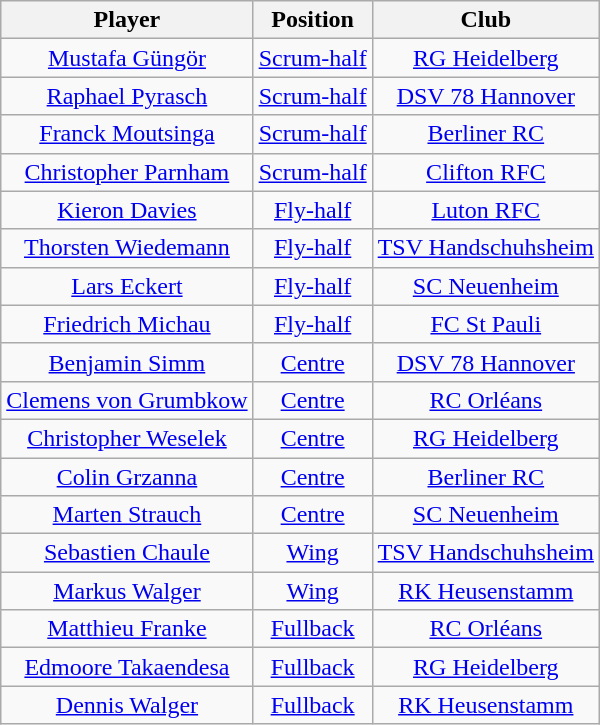<table class="wikitable" style="text-align:center">
<tr>
<th>Player</th>
<th>Position</th>
<th>Club</th>
</tr>
<tr>
<td><a href='#'>Mustafa Güngör</a></td>
<td><a href='#'>Scrum-half</a></td>
<td><a href='#'>RG Heidelberg</a></td>
</tr>
<tr>
<td><a href='#'>Raphael Pyrasch</a></td>
<td><a href='#'>Scrum-half</a></td>
<td><a href='#'>DSV 78 Hannover</a></td>
</tr>
<tr>
<td><a href='#'>Franck Moutsinga</a></td>
<td><a href='#'>Scrum-half</a></td>
<td><a href='#'>Berliner RC</a></td>
</tr>
<tr>
<td><a href='#'>Christopher Parnham</a></td>
<td><a href='#'>Scrum-half</a></td>
<td> <a href='#'>Clifton RFC</a></td>
</tr>
<tr>
<td><a href='#'>Kieron Davies</a></td>
<td><a href='#'>Fly-half</a></td>
<td> <a href='#'>Luton RFC</a></td>
</tr>
<tr>
<td><a href='#'>Thorsten Wiedemann</a></td>
<td><a href='#'>Fly-half</a></td>
<td><a href='#'>TSV Handschuhsheim</a></td>
</tr>
<tr>
<td><a href='#'>Lars Eckert</a></td>
<td><a href='#'>Fly-half</a></td>
<td><a href='#'>SC Neuenheim</a></td>
</tr>
<tr>
<td><a href='#'>Friedrich Michau</a></td>
<td><a href='#'>Fly-half</a></td>
<td><a href='#'>FC St Pauli</a></td>
</tr>
<tr>
<td><a href='#'>Benjamin Simm</a></td>
<td><a href='#'>Centre</a></td>
<td><a href='#'>DSV 78 Hannover</a></td>
</tr>
<tr>
<td><a href='#'>Clemens von Grumbkow</a></td>
<td><a href='#'>Centre</a></td>
<td> <a href='#'>RC Orléans</a></td>
</tr>
<tr>
<td><a href='#'>Christopher Weselek</a></td>
<td><a href='#'>Centre</a></td>
<td><a href='#'>RG Heidelberg</a></td>
</tr>
<tr>
<td><a href='#'>Colin Grzanna</a></td>
<td><a href='#'>Centre</a></td>
<td><a href='#'>Berliner RC</a></td>
</tr>
<tr>
<td><a href='#'>Marten Strauch</a></td>
<td><a href='#'>Centre</a></td>
<td><a href='#'>SC Neuenheim</a></td>
</tr>
<tr>
<td><a href='#'>Sebastien Chaule</a></td>
<td><a href='#'>Wing</a></td>
<td><a href='#'>TSV Handschuhsheim</a></td>
</tr>
<tr>
<td><a href='#'>Markus Walger</a></td>
<td><a href='#'>Wing</a></td>
<td><a href='#'>RK Heusenstamm</a></td>
</tr>
<tr>
<td><a href='#'>Matthieu Franke</a></td>
<td><a href='#'>Fullback</a></td>
<td> <a href='#'>RC Orléans</a></td>
</tr>
<tr>
<td><a href='#'>Edmoore Takaendesa</a></td>
<td><a href='#'>Fullback</a></td>
<td><a href='#'>RG Heidelberg</a></td>
</tr>
<tr>
<td><a href='#'>Dennis Walger</a></td>
<td><a href='#'>Fullback</a></td>
<td><a href='#'>RK Heusenstamm</a></td>
</tr>
</table>
